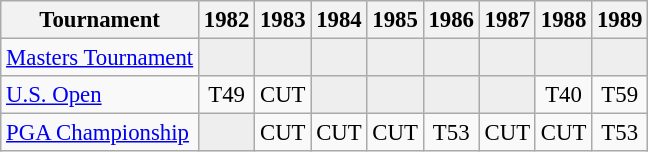<table class="wikitable" style="font-size:95%;text-align:center;">
<tr>
<th>Tournament</th>
<th>1982</th>
<th>1983</th>
<th>1984</th>
<th>1985</th>
<th>1986</th>
<th>1987</th>
<th>1988</th>
<th>1989</th>
</tr>
<tr>
<td align=left><a href='#'>Masters Tournament</a></td>
<td style="background:#eeeeee;"></td>
<td style="background:#eeeeee;"></td>
<td style="background:#eeeeee;"></td>
<td style="background:#eeeeee;"></td>
<td style="background:#eeeeee;"></td>
<td style="background:#eeeeee;"></td>
<td style="background:#eeeeee;"></td>
<td style="background:#eeeeee;"></td>
</tr>
<tr>
<td align=left><a href='#'>U.S. Open</a></td>
<td>T49</td>
<td>CUT</td>
<td style="background:#eeeeee;"></td>
<td style="background:#eeeeee;"></td>
<td style="background:#eeeeee;"></td>
<td style="background:#eeeeee;"></td>
<td>T40</td>
<td>T59</td>
</tr>
<tr>
<td align=left><a href='#'>PGA Championship</a></td>
<td style="background:#eeeeee;"></td>
<td>CUT</td>
<td>CUT</td>
<td>CUT</td>
<td>T53</td>
<td>CUT</td>
<td>CUT</td>
<td>T53</td>
</tr>
</table>
